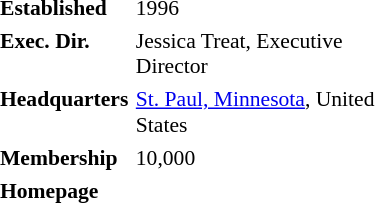<table class="toccolours" style="float: right; margin-left: 1em; width: 20em; font-size: 90%;" cellspacing="3">
<tr>
<td><strong>Established</strong></td>
<td style="padding-right: 1em;">1996</td>
</tr>
<tr style="vertical-align: top;">
<td><strong>Exec. Dir.</strong></td>
<td style="padding-right: 1em;">Jessica Treat, Executive Director</td>
</tr>
<tr style="vertical-align: top;">
<td><strong>Headquarters</strong></td>
<td style="padding-right: 1em;"><a href='#'>St. Paul, Minnesota</a>, United States</td>
</tr>
<tr style="vertical-align: top;">
<td><strong>Membership</strong></td>
<td style="padding-right: 1em;">10,000</td>
</tr>
<tr style="vertical-align: top;">
<td><strong>Homepage</strong></td>
<td style="padding-right: 1em;"></td>
</tr>
</table>
